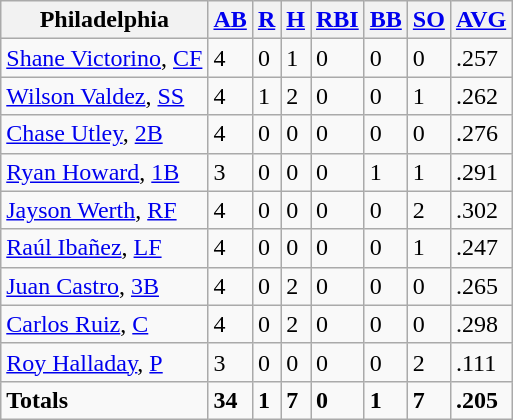<table class="wikitable sortable">
<tr>
<th>Philadelphia</th>
<th><a href='#'>AB</a></th>
<th><a href='#'>R</a></th>
<th><a href='#'>H</a></th>
<th><a href='#'>RBI</a></th>
<th><a href='#'>BB</a></th>
<th><a href='#'>SO</a></th>
<th><a href='#'>AVG</a></th>
</tr>
<tr>
<td><a href='#'>Shane Victorino</a>, <a href='#'>CF</a></td>
<td>4</td>
<td>0</td>
<td>1</td>
<td>0</td>
<td>0</td>
<td>0</td>
<td>.257</td>
</tr>
<tr>
<td><a href='#'>Wilson Valdez</a>, <a href='#'>SS</a></td>
<td>4</td>
<td>1</td>
<td>2</td>
<td>0</td>
<td>0</td>
<td>1</td>
<td>.262</td>
</tr>
<tr>
<td><a href='#'>Chase Utley</a>, <a href='#'>2B</a></td>
<td>4</td>
<td>0</td>
<td>0</td>
<td>0</td>
<td>0</td>
<td>0</td>
<td>.276</td>
</tr>
<tr>
<td><a href='#'>Ryan Howard</a>, <a href='#'>1B</a></td>
<td>3</td>
<td>0</td>
<td>0</td>
<td>0</td>
<td>1</td>
<td>1</td>
<td>.291</td>
</tr>
<tr>
<td><a href='#'>Jayson Werth</a>, <a href='#'>RF</a></td>
<td>4</td>
<td>0</td>
<td>0</td>
<td>0</td>
<td>0</td>
<td>2</td>
<td>.302</td>
</tr>
<tr>
<td><a href='#'>Raúl Ibañez</a>, <a href='#'>LF</a></td>
<td>4</td>
<td>0</td>
<td>0</td>
<td>0</td>
<td>0</td>
<td>1</td>
<td>.247</td>
</tr>
<tr>
<td><a href='#'>Juan Castro</a>, <a href='#'>3B</a></td>
<td>4</td>
<td>0</td>
<td>2</td>
<td>0</td>
<td>0</td>
<td>0</td>
<td>.265</td>
</tr>
<tr>
<td><a href='#'>Carlos Ruiz</a>, <a href='#'>C</a></td>
<td>4</td>
<td>0</td>
<td>2</td>
<td>0</td>
<td>0</td>
<td>0</td>
<td>.298</td>
</tr>
<tr>
<td><a href='#'>Roy Halladay</a>, <a href='#'>P</a></td>
<td>3</td>
<td>0</td>
<td>0</td>
<td>0</td>
<td>0</td>
<td>2</td>
<td>.111</td>
</tr>
<tr class="sortbottom">
<td><strong>Totals</strong></td>
<td><strong>34</strong></td>
<td><strong>1</strong></td>
<td><strong>7</strong></td>
<td><strong>0</strong></td>
<td><strong>1</strong></td>
<td><strong>7</strong></td>
<td><strong>.205</strong></td>
</tr>
</table>
